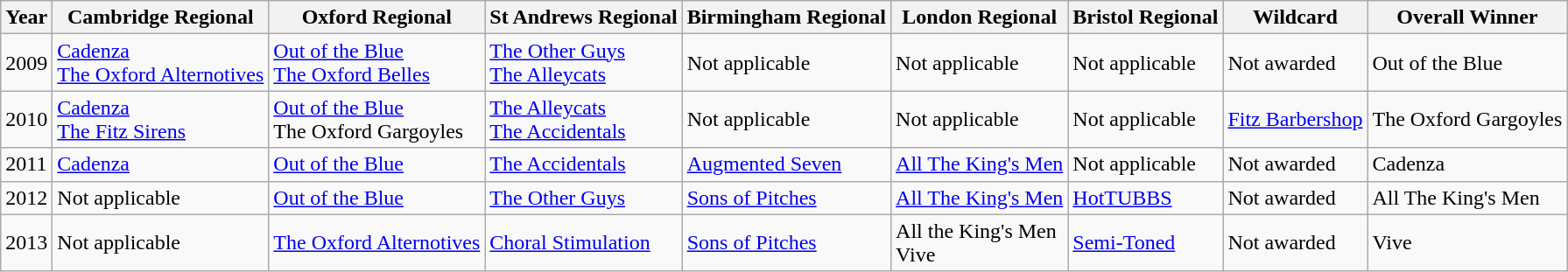<table class="wikitable">
<tr>
<th>Year</th>
<th>Cambridge Regional</th>
<th>Oxford Regional</th>
<th>St Andrews Regional</th>
<th>Birmingham Regional</th>
<th>London Regional</th>
<th>Bristol Regional</th>
<th>Wildcard</th>
<th>Overall Winner</th>
</tr>
<tr>
<td>2009</td>
<td><a href='#'>Cadenza</a><br><a href='#'>The Oxford Alternotives</a></td>
<td><a href='#'>Out of the Blue</a><br><a href='#'>The Oxford Belles</a></td>
<td><a href='#'>The Other Guys</a><br><a href='#'>The Alleycats</a></td>
<td>Not applicable</td>
<td>Not applicable</td>
<td>Not applicable</td>
<td>Not awarded</td>
<td>Out of the Blue</td>
</tr>
<tr>
<td>2010</td>
<td><a href='#'>Cadenza</a><br><a href='#'>The Fitz Sirens</a></td>
<td><a href='#'>Out of the Blue</a><br>The Oxford Gargoyles</td>
<td><a href='#'>The Alleycats</a><br><a href='#'>The Accidentals</a></td>
<td>Not applicable</td>
<td>Not applicable</td>
<td>Not applicable</td>
<td><a href='#'>Fitz Barbershop</a></td>
<td>The Oxford Gargoyles</td>
</tr>
<tr>
<td>2011</td>
<td><a href='#'>Cadenza</a></td>
<td><a href='#'>Out of the Blue</a></td>
<td><a href='#'>The Accidentals</a></td>
<td><a href='#'>Augmented Seven</a></td>
<td><a href='#'>All The King's Men</a></td>
<td>Not applicable</td>
<td>Not awarded</td>
<td>Cadenza</td>
</tr>
<tr>
<td>2012</td>
<td>Not applicable</td>
<td><a href='#'>Out of the Blue</a></td>
<td><a href='#'>The Other Guys</a></td>
<td><a href='#'>Sons of Pitches</a></td>
<td><a href='#'>All The King's Men</a></td>
<td><a href='#'>HotTUBBS</a></td>
<td>Not awarded</td>
<td>All The King's Men</td>
</tr>
<tr>
<td>2013</td>
<td>Not applicable</td>
<td><a href='#'>The Oxford Alternotives</a></td>
<td><a href='#'>Choral Stimulation</a></td>
<td><a href='#'>Sons of Pitches</a></td>
<td>All the King's Men<br>Vive</td>
<td><a href='#'>Semi-Toned</a></td>
<td>Not awarded</td>
<td>Vive</td>
</tr>
</table>
